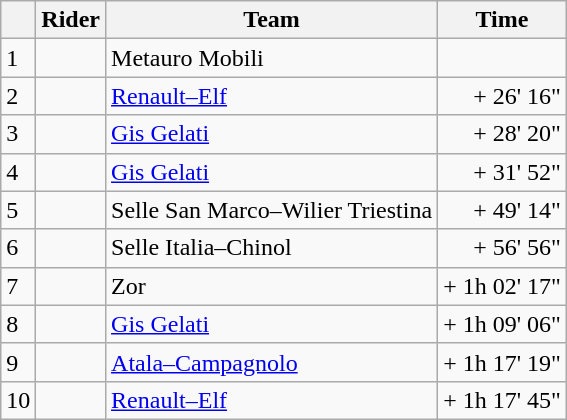<table class="wikitable">
<tr>
<th></th>
<th>Rider</th>
<th>Team</th>
<th>Time</th>
</tr>
<tr>
<td>1</td>
<td> </td>
<td>Metauro Mobili</td>
<td align=right></td>
</tr>
<tr>
<td>2</td>
<td></td>
<td><a href='#'>Renault–Elf</a></td>
<td align=right>+ 26' 16"</td>
</tr>
<tr>
<td>3</td>
<td></td>
<td><a href='#'>Gis Gelati</a></td>
<td align=right>+ 28' 20"</td>
</tr>
<tr>
<td>4</td>
<td></td>
<td><a href='#'>Gis Gelati</a></td>
<td align=right>+ 31' 52"</td>
</tr>
<tr>
<td>5</td>
<td></td>
<td>Selle San Marco–Wilier Triestina</td>
<td align=right>+ 49' 14"</td>
</tr>
<tr>
<td>6</td>
<td></td>
<td>Selle Italia–Chinol</td>
<td align=right>+ 56' 56"</td>
</tr>
<tr>
<td>7</td>
<td></td>
<td>Zor</td>
<td align=right>+ 1h 02' 17"</td>
</tr>
<tr>
<td>8</td>
<td></td>
<td><a href='#'>Gis Gelati</a></td>
<td align=right>+ 1h 09' 06"</td>
</tr>
<tr>
<td>9</td>
<td></td>
<td><a href='#'>Atala–Campagnolo</a></td>
<td align=right>+ 1h 17' 19"</td>
</tr>
<tr>
<td>10</td>
<td></td>
<td><a href='#'>Renault–Elf</a></td>
<td align=right>+ 1h 17' 45"</td>
</tr>
</table>
